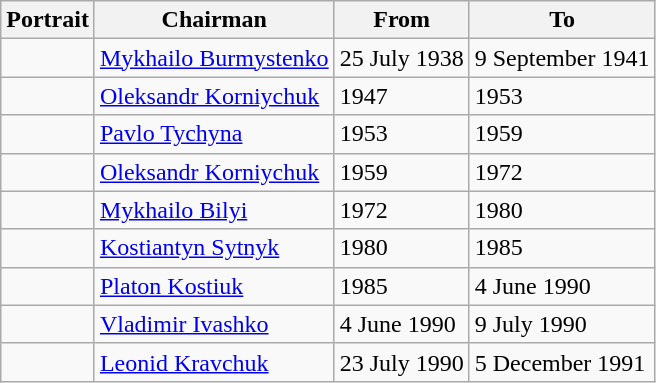<table class="wikitable">
<tr>
<th>Portrait</th>
<th>Chairman</th>
<th>From</th>
<th>To</th>
</tr>
<tr>
<td></td>
<td><a href='#'>Mykhailo Burmystenko</a></td>
<td>25 July 1938</td>
<td>9 September 1941</td>
</tr>
<tr>
<td></td>
<td><a href='#'>Oleksandr Korniychuk</a></td>
<td>1947</td>
<td>1953</td>
</tr>
<tr>
<td></td>
<td><a href='#'>Pavlo Tychyna</a></td>
<td>1953</td>
<td>1959</td>
</tr>
<tr>
<td></td>
<td><a href='#'>Oleksandr Korniychuk</a></td>
<td>1959</td>
<td>1972</td>
</tr>
<tr>
<td></td>
<td><a href='#'>Mykhailo Bilyi</a></td>
<td>1972</td>
<td>1980</td>
</tr>
<tr>
<td></td>
<td><a href='#'>Kostiantyn Sytnyk</a></td>
<td>1980</td>
<td>1985</td>
</tr>
<tr>
<td></td>
<td><a href='#'>Platon Kostiuk</a></td>
<td>1985</td>
<td>4 June 1990</td>
</tr>
<tr>
<td></td>
<td><a href='#'>Vladimir Ivashko</a></td>
<td>4 June 1990</td>
<td>9 July 1990</td>
</tr>
<tr>
<td></td>
<td><a href='#'>Leonid Kravchuk</a></td>
<td>23 July 1990</td>
<td>5 December 1991</td>
</tr>
</table>
